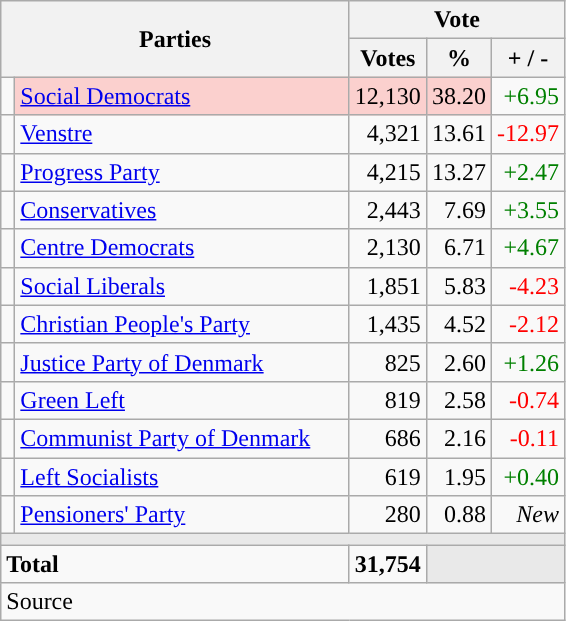<table class="wikitable" style="text-align:right;">
<tr>
<th style="text-align:centre;" rowspan="2" colspan="2" width="225">Parties</th>
<th colspan="3">Vote</th>
</tr>
<tr>
<th width="15">Votes</th>
<th width="15">%</th>
<th width="15">+ / -</th>
</tr>
<tr>
<td width="2" style="color:inherit;background:"></td>
<td bgcolor=#fbd0ce  align="left"><a href='#'>Social Democrats</a></td>
<td bgcolor=#fbd0ce>12,130</td>
<td bgcolor=#fbd0ce>38.20</td>
<td style=color:green;>+6.95</td>
</tr>
<tr>
<td width="2" style="color:inherit;background:"></td>
<td align="left"><a href='#'>Venstre</a></td>
<td>4,321</td>
<td>13.61</td>
<td style=color:red;>-12.97</td>
</tr>
<tr>
<td width="2" style="color:inherit;background:"></td>
<td align="left"><a href='#'>Progress Party</a></td>
<td>4,215</td>
<td>13.27</td>
<td style=color:green;>+2.47</td>
</tr>
<tr>
<td width="2" style="color:inherit;background:"></td>
<td align="left"><a href='#'>Conservatives</a></td>
<td>2,443</td>
<td>7.69</td>
<td style=color:green;>+3.55</td>
</tr>
<tr>
<td width="2" style="color:inherit;background:"></td>
<td align="left"><a href='#'>Centre Democrats</a></td>
<td>2,130</td>
<td>6.71</td>
<td style=color:green;>+4.67</td>
</tr>
<tr>
<td width="2" style="color:inherit;background:"></td>
<td align="left"><a href='#'>Social Liberals</a></td>
<td>1,851</td>
<td>5.83</td>
<td style=color:red;>-4.23</td>
</tr>
<tr>
<td width="2" style="color:inherit;background:"></td>
<td align="left"><a href='#'>Christian People's Party</a></td>
<td>1,435</td>
<td>4.52</td>
<td style=color:red;>-2.12</td>
</tr>
<tr>
<td width="2" style="color:inherit;background:"></td>
<td align="left"><a href='#'>Justice Party of Denmark</a></td>
<td>825</td>
<td>2.60</td>
<td style=color:green;>+1.26</td>
</tr>
<tr>
<td width="2" style="color:inherit;background:"></td>
<td align="left"><a href='#'>Green Left</a></td>
<td>819</td>
<td>2.58</td>
<td style=color:red;>-0.74</td>
</tr>
<tr>
<td width="2" style="color:inherit;background:"></td>
<td align="left"><a href='#'>Communist Party of Denmark</a></td>
<td>686</td>
<td>2.16</td>
<td style=color:red;>-0.11</td>
</tr>
<tr>
<td width="2" style="color:inherit;background:"></td>
<td align="left"><a href='#'>Left Socialists</a></td>
<td>619</td>
<td>1.95</td>
<td style=color:green;>+0.40</td>
</tr>
<tr>
<td width="2" style="color:inherit;background:"></td>
<td align="left"><a href='#'>Pensioners' Party</a></td>
<td>280</td>
<td>0.88</td>
<td><em>New</em></td>
</tr>
<tr>
<td colspan="7" bgcolor="#E9E9E9"></td>
</tr>
<tr>
<td align="left" colspan="2"><strong>Total</strong></td>
<td><strong>31,754</strong></td>
<td bgcolor="#E9E9E9" colspan="2"></td>
</tr>
<tr>
<td align="left" colspan="6">Source</td>
</tr>
</table>
